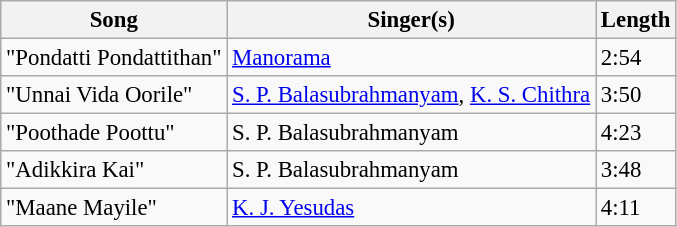<table class="wikitable" style="font-size:95%;">
<tr>
<th>Song</th>
<th>Singer(s)</th>
<th>Length</th>
</tr>
<tr>
<td>"Pondatti Pondattithan"</td>
<td><a href='#'>Manorama</a></td>
<td>2:54</td>
</tr>
<tr>
<td>"Unnai Vida Oorile"</td>
<td><a href='#'>S. P. Balasubrahmanyam</a>, <a href='#'>K. S. Chithra</a></td>
<td>3:50</td>
</tr>
<tr>
<td>"Poothade Poottu"</td>
<td>S. P. Balasubrahmanyam</td>
<td>4:23</td>
</tr>
<tr>
<td>"Adikkira Kai"</td>
<td>S. P. Balasubrahmanyam</td>
<td>3:48</td>
</tr>
<tr>
<td>"Maane Mayile"</td>
<td><a href='#'>K. J. Yesudas</a></td>
<td>4:11</td>
</tr>
</table>
